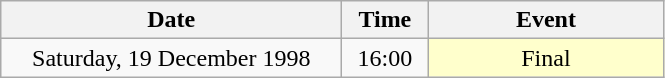<table class = "wikitable" style="text-align:center;">
<tr>
<th width=220>Date</th>
<th width=50>Time</th>
<th width=150>Event</th>
</tr>
<tr>
<td>Saturday, 19 December 1998</td>
<td>16:00</td>
<td bgcolor=ffffcc>Final</td>
</tr>
</table>
